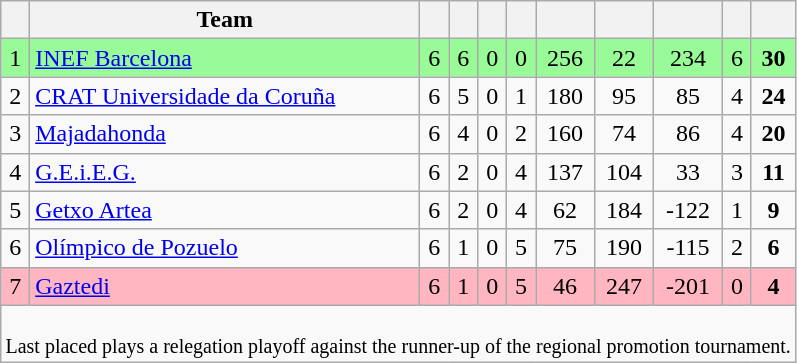<table class="wikitable" style="text-align:center;">
<tr>
<th></th>
<th>Team</th>
<th></th>
<th></th>
<th></th>
<th></th>
<th></th>
<th></th>
<th></th>
<th></th>
<th></th>
</tr>
<tr bgcolor=palegreen>
<td>1</td>
<td align="left"><a href='#'>INEF Barcelona</a></td>
<td>6</td>
<td>6</td>
<td>0</td>
<td>0</td>
<td>256</td>
<td>22</td>
<td>234</td>
<td>6</td>
<td><strong>30</strong></td>
</tr>
<tr>
<td>2</td>
<td align="left"><a href='#'>CRAT Universidade da Coruña</a></td>
<td>6</td>
<td>5</td>
<td>0</td>
<td>1</td>
<td>180</td>
<td>95</td>
<td>85</td>
<td>4</td>
<td><strong>24</strong></td>
</tr>
<tr>
<td>3</td>
<td align="left"><a href='#'>Majadahonda</a></td>
<td>6</td>
<td>4</td>
<td>0</td>
<td>2</td>
<td>160</td>
<td>74</td>
<td>86</td>
<td>4</td>
<td><strong>20</strong></td>
</tr>
<tr>
<td>4</td>
<td align="left"><a href='#'>G.E.i.E.G.</a></td>
<td>6</td>
<td>2</td>
<td>0</td>
<td>4</td>
<td>137</td>
<td>104</td>
<td>33</td>
<td>3</td>
<td><strong>11</strong></td>
</tr>
<tr>
<td>5</td>
<td align="left"><a href='#'>Getxo Artea</a></td>
<td>6</td>
<td>2</td>
<td>0</td>
<td>4</td>
<td>62</td>
<td>184</td>
<td>-122</td>
<td>1</td>
<td><strong>9</strong></td>
</tr>
<tr>
<td>6</td>
<td align="left"><a href='#'>Olímpico de Pozuelo</a></td>
<td>6</td>
<td>1</td>
<td>0</td>
<td>5</td>
<td>75</td>
<td>190</td>
<td>-115</td>
<td>2</td>
<td><strong>6</strong></td>
</tr>
<tr bgcolor=lightpink>
<td>7</td>
<td align="left"><a href='#'>Gaztedi</a></td>
<td>6</td>
<td>1</td>
<td>0</td>
<td>5</td>
<td>46</td>
<td>247</td>
<td>-201</td>
<td>0</td>
<td><strong>4</strong></td>
</tr>
<tr | style="text-align:left;" |>
<td colspan="11" style="border:0px; font-size:smaller"><br><span>Last placed</span> plays a relegation playoff against the runner-up of the regional promotion tournament.</td>
</tr>
</table>
